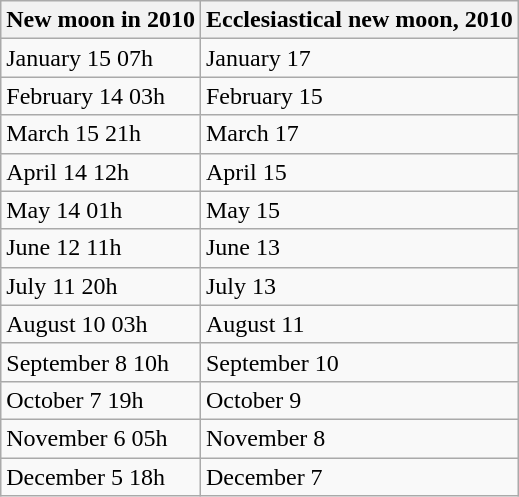<table class="wikitable">
<tr>
<th>New moon in 2010</th>
<th>Ecclesiastical new moon, 2010</th>
</tr>
<tr>
<td>January 15 07h</td>
<td>January 17</td>
</tr>
<tr>
<td>February 14 03h</td>
<td>February 15</td>
</tr>
<tr>
<td>March 15 21h</td>
<td>March 17</td>
</tr>
<tr>
<td>April 14 12h</td>
<td>April 15</td>
</tr>
<tr>
<td>May 14 01h</td>
<td>May 15</td>
</tr>
<tr>
<td>June 12 11h</td>
<td>June 13</td>
</tr>
<tr>
<td>July 11 20h</td>
<td>July 13</td>
</tr>
<tr>
<td>August 10 03h</td>
<td>August 11</td>
</tr>
<tr>
<td>September 8 10h</td>
<td>September 10</td>
</tr>
<tr>
<td>October 7 19h</td>
<td>October 9</td>
</tr>
<tr>
<td>November 6 05h</td>
<td>November 8</td>
</tr>
<tr>
<td>December 5 18h</td>
<td>December 7</td>
</tr>
</table>
